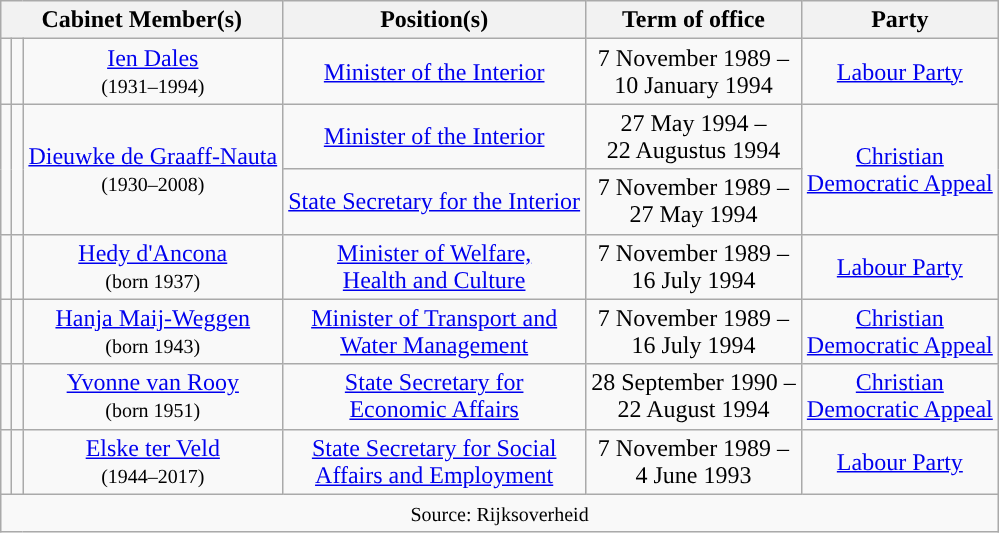<table class="wikitable" style="text-align:center">
<tr>
<th colspan=3>Cabinet Member(s)</th>
<th>Position(s)</th>
<th>Term of office</th>
<th>Party</th>
</tr>
<tr>
<td style="background:"></td>
<td></td>
<td><a href='#'>Ien Dales</a> <br> <small>(1931–1994)</small></td>
<td><a href='#'>Minister of the Interior</a></td>
<td>7 November 1989 – <br> 10 January 1994</td>
<td><a href='#'>Labour Party</a></td>
</tr>
<tr>
<td rowspan=2 style="background:"></td>
<td rowspan=2></td>
<td rowspan=2><a href='#'>Dieuwke de Graaff-Nauta</a> <br> <small>(1930–2008)</small></td>
<td><a href='#'>Minister of the Interior</a></td>
<td>27 May 1994 – <br> 22 Augustus 1994</td>
<td rowspan=2><a href='#'>Christian <br> Democratic Appeal</a></td>
</tr>
<tr>
<td><a href='#'>State Secretary for the Interior</a></td>
<td>7 November 1989 – <br> 27 May 1994</td>
</tr>
<tr>
<td style="background:"></td>
<td></td>
<td><a href='#'>Hedy d'Ancona</a> <br> <small>(born 1937)</small></td>
<td><a href='#'>Minister of Welfare, <br> Health and Culture</a></td>
<td>7 November 1989 – <br> 16 July 1994</td>
<td><a href='#'>Labour Party</a></td>
</tr>
<tr>
<td style="background:"></td>
<td></td>
<td><a href='#'>Hanja Maij-Weggen</a> <br> <small>(born 1943)</small></td>
<td><a href='#'>Minister of Transport and <br> Water Management</a></td>
<td>7 November 1989 – <br> 16 July 1994</td>
<td><a href='#'>Christian <br> Democratic Appeal</a></td>
</tr>
<tr>
<td style="background:"></td>
<td></td>
<td><a href='#'>Yvonne van Rooy</a> <br> <small>(born 1951)</small></td>
<td><a href='#'>State Secretary for <br> Economic Affairs</a></td>
<td>28 September 1990 – <br> 22 August 1994</td>
<td><a href='#'>Christian <br> Democratic Appeal</a></td>
</tr>
<tr>
<td style="background:"></td>
<td></td>
<td><a href='#'>Elske ter Veld</a> <br> <small>(1944–2017)</small></td>
<td><a href='#'>State Secretary for Social <br> Affairs and Employment</a></td>
<td>7 November 1989 – <br> 4 June 1993</td>
<td><a href='#'>Labour Party</a></td>
</tr>
<tr>
<td colspan=9><small>Source:   Rijksoverheid</small></td>
</tr>
</table>
